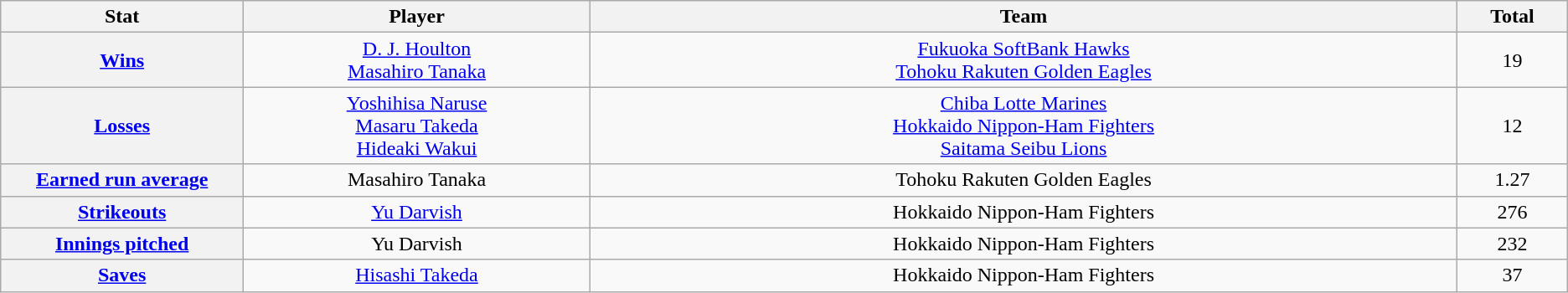<table class="wikitable" style="text-align:center;">
<tr>
<th scope="col" width="7%">Stat</th>
<th scope="col" width="10%">Player</th>
<th scope="col" width="25%">Team</th>
<th scope="col" width="3%">Total</th>
</tr>
<tr>
<th scope="row" style="text-align:center;"><a href='#'>Wins</a></th>
<td><a href='#'>D. J. Houlton</a><br><a href='#'>Masahiro Tanaka</a></td>
<td><a href='#'>Fukuoka SoftBank Hawks</a><br><a href='#'>Tohoku Rakuten Golden Eagles</a></td>
<td>19</td>
</tr>
<tr>
<th scope="row" style="text-align:center;"><a href='#'>Losses</a></th>
<td><a href='#'>Yoshihisa Naruse</a><br><a href='#'>Masaru Takeda</a><br><a href='#'>Hideaki Wakui</a></td>
<td><a href='#'>Chiba Lotte Marines</a><br><a href='#'>Hokkaido Nippon-Ham Fighters</a><br><a href='#'>Saitama Seibu Lions</a></td>
<td>12</td>
</tr>
<tr>
<th scope="row" style="text-align:center;"><a href='#'>Earned run average</a></th>
<td>Masahiro Tanaka</td>
<td>Tohoku Rakuten Golden Eagles</td>
<td>1.27</td>
</tr>
<tr>
<th scope="row" style="text-align:center;"><a href='#'>Strikeouts</a></th>
<td><a href='#'>Yu Darvish</a></td>
<td>Hokkaido Nippon-Ham Fighters</td>
<td>276</td>
</tr>
<tr>
<th scope="row" style="text-align:center;"><a href='#'>Innings pitched</a></th>
<td>Yu Darvish</td>
<td>Hokkaido Nippon-Ham Fighters</td>
<td>232</td>
</tr>
<tr>
<th scope="row" style="text-align:center;"><a href='#'>Saves</a></th>
<td><a href='#'>Hisashi Takeda</a></td>
<td>Hokkaido Nippon-Ham Fighters</td>
<td>37</td>
</tr>
</table>
